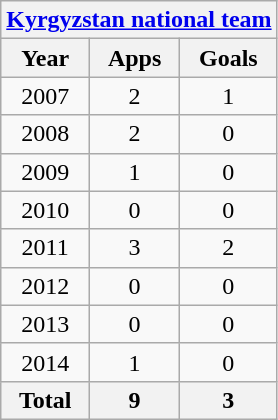<table class="wikitable" style="text-align:center">
<tr>
<th colspan=3><a href='#'>Kyrgyzstan national team</a></th>
</tr>
<tr>
<th>Year</th>
<th>Apps</th>
<th>Goals</th>
</tr>
<tr>
<td>2007</td>
<td>2</td>
<td>1</td>
</tr>
<tr>
<td>2008</td>
<td>2</td>
<td>0</td>
</tr>
<tr>
<td>2009</td>
<td>1</td>
<td>0</td>
</tr>
<tr>
<td>2010</td>
<td>0</td>
<td>0</td>
</tr>
<tr>
<td>2011</td>
<td>3</td>
<td>2</td>
</tr>
<tr>
<td>2012</td>
<td>0</td>
<td>0</td>
</tr>
<tr>
<td>2013</td>
<td>0</td>
<td>0</td>
</tr>
<tr>
<td>2014</td>
<td>1</td>
<td>0</td>
</tr>
<tr>
<th>Total</th>
<th>9</th>
<th>3</th>
</tr>
</table>
